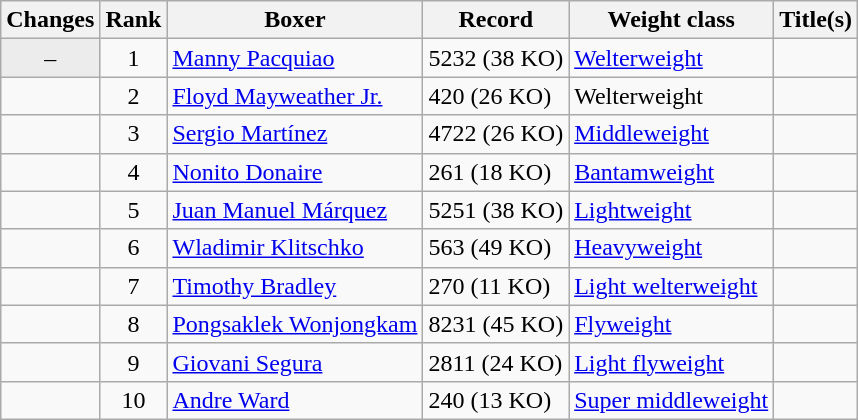<table class="wikitable ">
<tr>
<th>Changes</th>
<th>Rank</th>
<th>Boxer</th>
<th>Record</th>
<th>Weight class</th>
<th>Title(s)</th>
</tr>
<tr>
<td align=center bgcolor=#ECECEC>–</td>
<td align=center>1</td>
<td><a href='#'>Manny Pacquiao</a></td>
<td>5232 (38 KO)</td>
<td><a href='#'>Welterweight</a></td>
<td></td>
</tr>
<tr>
<td align=center></td>
<td align=center>2</td>
<td><a href='#'>Floyd Mayweather Jr.</a></td>
<td>420 (26 KO)</td>
<td>Welterweight</td>
<td></td>
</tr>
<tr>
<td align=center></td>
<td align=center>3</td>
<td><a href='#'>Sergio Martínez</a></td>
<td>4722 (26 KO)</td>
<td><a href='#'>Middleweight</a></td>
<td></td>
</tr>
<tr>
<td align=center></td>
<td align=center>4</td>
<td><a href='#'>Nonito Donaire</a></td>
<td>261 (18 KO)</td>
<td><a href='#'>Bantamweight</a></td>
<td></td>
</tr>
<tr>
<td align=center></td>
<td align=center>5</td>
<td><a href='#'>Juan Manuel Márquez</a></td>
<td>5251 (38 KO)</td>
<td><a href='#'>Lightweight</a></td>
<td></td>
</tr>
<tr>
<td align=center></td>
<td align=center>6</td>
<td><a href='#'>Wladimir Klitschko</a></td>
<td>563 (49 KO)</td>
<td><a href='#'>Heavyweight</a></td>
<td></td>
</tr>
<tr>
<td align=center></td>
<td align=center>7</td>
<td><a href='#'>Timothy Bradley</a></td>
<td>270 (11 KO)</td>
<td><a href='#'>Light welterweight</a></td>
<td></td>
</tr>
<tr>
<td align=center></td>
<td align=center>8</td>
<td><a href='#'>Pongsaklek Wonjongkam</a></td>
<td>8231 (45 KO)</td>
<td><a href='#'>Flyweight</a></td>
<td></td>
</tr>
<tr>
<td align=center></td>
<td align=center>9</td>
<td><a href='#'>Giovani Segura</a></td>
<td>2811 (24 KO)</td>
<td><a href='#'>Light flyweight</a></td>
<td></td>
</tr>
<tr>
<td align=center></td>
<td align=center>10</td>
<td><a href='#'>Andre Ward</a></td>
<td>240 (13 KO)</td>
<td><a href='#'>Super middleweight</a></td>
<td></td>
</tr>
</table>
